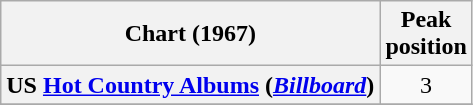<table class="wikitable plainrowheaders" style="text-align:center">
<tr>
<th scope="col">Chart (1967)</th>
<th scope="col">Peak<br>position</th>
</tr>
<tr>
<th scope = "row">US <a href='#'>Hot Country Albums</a> (<em><a href='#'>Billboard</a></em>)</th>
<td>3</td>
</tr>
<tr>
</tr>
</table>
